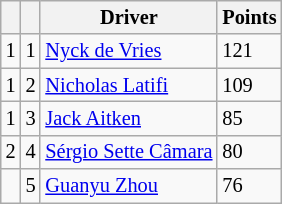<table class="wikitable" style="font-size: 85%;">
<tr>
<th></th>
<th></th>
<th>Driver</th>
<th>Points</th>
</tr>
<tr>
<td> 1</td>
<td align="center">1</td>
<td> <a href='#'>Nyck de Vries</a></td>
<td>121</td>
</tr>
<tr>
<td> 1</td>
<td align="center">2</td>
<td> <a href='#'>Nicholas Latifi</a></td>
<td>109</td>
</tr>
<tr>
<td> 1</td>
<td align="center">3</td>
<td> <a href='#'>Jack Aitken</a></td>
<td>85</td>
</tr>
<tr>
<td> 2</td>
<td align="center">4</td>
<td> <a href='#'>Sérgio Sette Câmara</a></td>
<td>80</td>
</tr>
<tr>
<td></td>
<td align="center">5</td>
<td> <a href='#'>Guanyu Zhou</a></td>
<td>76</td>
</tr>
</table>
